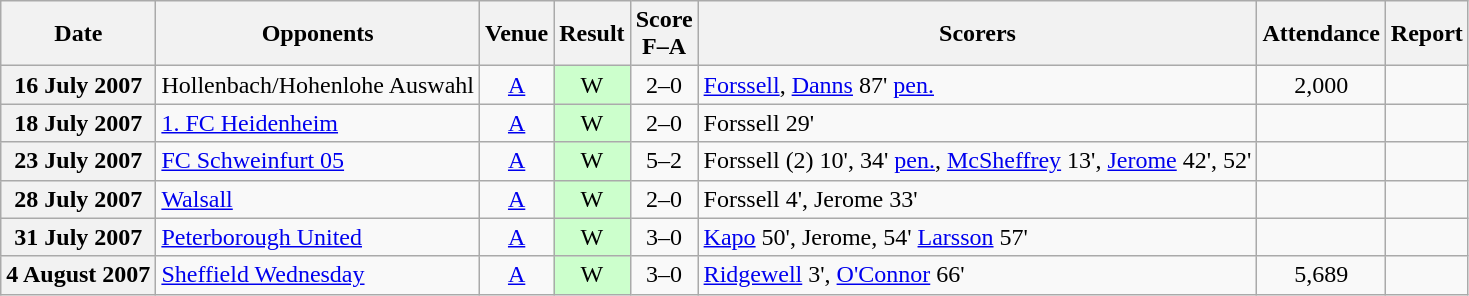<table class="wikitable plainrowheaders" style="text-align:center">
<tr>
<th scope="col">Date</th>
<th scope="col">Opponents</th>
<th scope="col">Venue</th>
<th scope="col">Result</th>
<th scope="col">Score<br>F–A</th>
<th scope="col">Scorers</th>
<th scope="col">Attendance</th>
<th scope="col">Report</th>
</tr>
<tr>
<th scope="row">16 July 2007</th>
<td align="left">Hollenbach/Hohenlohe Auswahl</td>
<td><a href='#'>A</a></td>
<td style="background:#cfc">W</td>
<td>2–0</td>
<td align="left"><a href='#'>Forssell</a>, <a href='#'>Danns</a> 87' <a href='#'>pen.</a></td>
<td>2,000</td>
<td></td>
</tr>
<tr>
<th scope="row">18 July 2007</th>
<td align="left"><a href='#'>1. FC Heidenheim</a></td>
<td><a href='#'>A</a></td>
<td style="background:#cfc">W</td>
<td>2–0</td>
<td align="left">Forssell 29'</td>
<td></td>
<td></td>
</tr>
<tr>
<th scope="row">23 July 2007</th>
<td align="left"><a href='#'>FC Schweinfurt 05</a></td>
<td><a href='#'>A</a></td>
<td style="background:#cfc">W</td>
<td>5–2</td>
<td align="left">Forssell (2) 10', 34' <a href='#'>pen.</a>, <a href='#'>McSheffrey</a> 13', <a href='#'>Jerome</a> 42', 52'</td>
<td></td>
<td></td>
</tr>
<tr>
<th scope="row">28 July 2007</th>
<td align="left"><a href='#'>Walsall</a></td>
<td><a href='#'>A</a></td>
<td style="background:#cfc">W</td>
<td>2–0</td>
<td align="left">Forssell 4', Jerome 33'</td>
<td></td>
<td></td>
</tr>
<tr>
<th scope="row">31 July 2007</th>
<td align="left"><a href='#'>Peterborough United</a></td>
<td><a href='#'>A</a></td>
<td style="background:#cfc">W</td>
<td>3–0</td>
<td align="left"><a href='#'>Kapo</a> 50', Jerome, 54' <a href='#'>Larsson</a> 57'</td>
<td></td>
<td></td>
</tr>
<tr>
<th scope="row">4 August 2007</th>
<td align="left"><a href='#'>Sheffield Wednesday</a></td>
<td><a href='#'>A</a></td>
<td style="background:#cfc">W</td>
<td>3–0</td>
<td align="left"><a href='#'>Ridgewell</a> 3', <a href='#'>O'Connor</a> 66'</td>
<td>5,689</td>
<td></td>
</tr>
</table>
